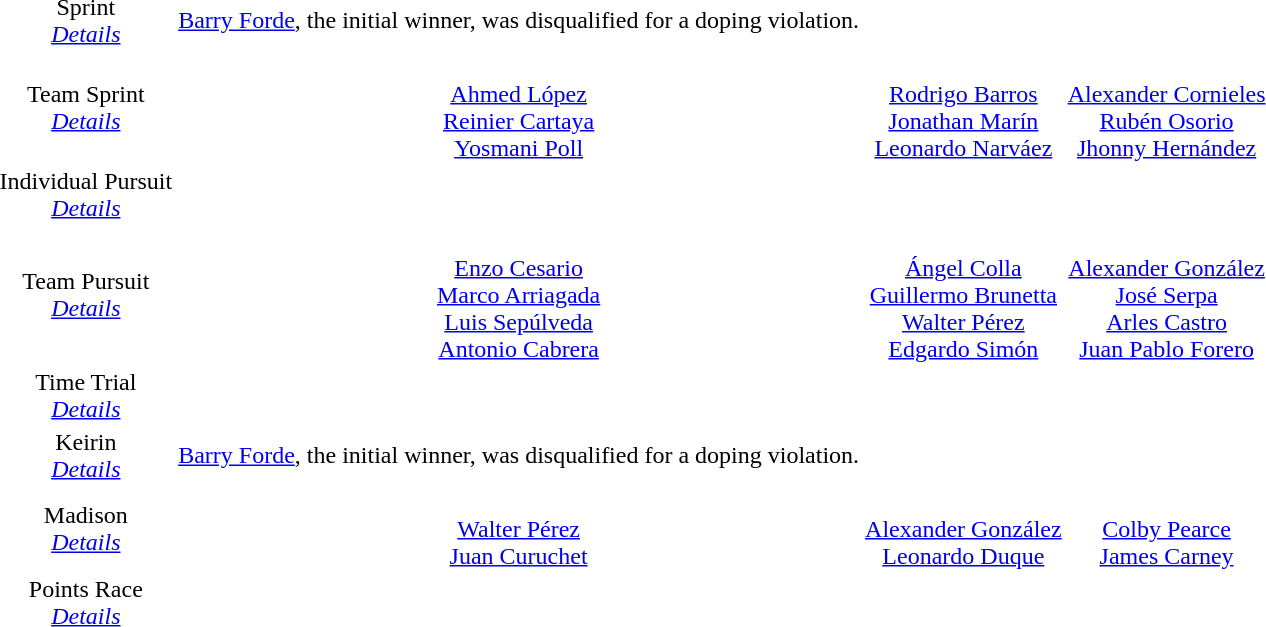<table>
<tr align="center">
<td>Sprint<br><em><a href='#'>Details</a></em></td>
<td> <a href='#'>Barry Forde</a>, the initial winner, was disqualified for a doping violation.</td>
<td></td>
<td></td>
</tr>
<tr align="center">
<td>Team Sprint<br><em><a href='#'>Details</a></em></td>
<td><br><a href='#'>Ahmed López</a><br><a href='#'>Reinier Cartaya</a><br><a href='#'>Yosmani Poll</a></td>
<td><br><a href='#'>Rodrigo Barros</a><br><a href='#'>Jonathan Marín</a><br><a href='#'>Leonardo Narváez</a></td>
<td><br><a href='#'>Alexander Cornieles</a><br><a href='#'>Rubén Osorio</a><br><a href='#'>Jhonny Hernández</a></td>
</tr>
<tr align="center">
<td>Individual Pursuit<br><em><a href='#'>Details</a></em></td>
<td></td>
<td></td>
<td></td>
</tr>
<tr align="center">
<td>Team Pursuit<br><em><a href='#'>Details</a></em></td>
<td><br><a href='#'>Enzo Cesario</a><br><a href='#'>Marco Arriagada</a><br><a href='#'>Luis Sepúlveda</a><br><a href='#'>Antonio Cabrera</a></td>
<td><br><a href='#'>Ángel Colla</a><br><a href='#'>Guillermo Brunetta</a><br><a href='#'>Walter Pérez</a><br><a href='#'>Edgardo Simón</a></td>
<td><br><a href='#'>Alexander González</a><br><a href='#'>José Serpa</a><br><a href='#'>Arles Castro</a><br><a href='#'>Juan Pablo Forero</a></td>
</tr>
<tr align="center">
<td>Time Trial<br><em><a href='#'>Details</a></em></td>
<td></td>
<td></td>
<td></td>
</tr>
<tr align="center">
<td>Keirin<br><em><a href='#'>Details</a></em></td>
<td> <a href='#'>Barry Forde</a>, the initial winner, was disqualified for a doping violation.</td>
<td></td>
<td></td>
</tr>
<tr align="center">
<td>Madison<br><em><a href='#'>Details</a></em></td>
<td><br><a href='#'>Walter Pérez</a><br><a href='#'>Juan Curuchet</a></td>
<td><br><a href='#'>Alexander González</a><br><a href='#'>Leonardo Duque</a></td>
<td><br><a href='#'>Colby Pearce</a><br><a href='#'>James Carney</a></td>
</tr>
<tr align="center">
<td>Points Race<br><em><a href='#'>Details</a></em></td>
<td></td>
<td></td>
<td></td>
</tr>
</table>
